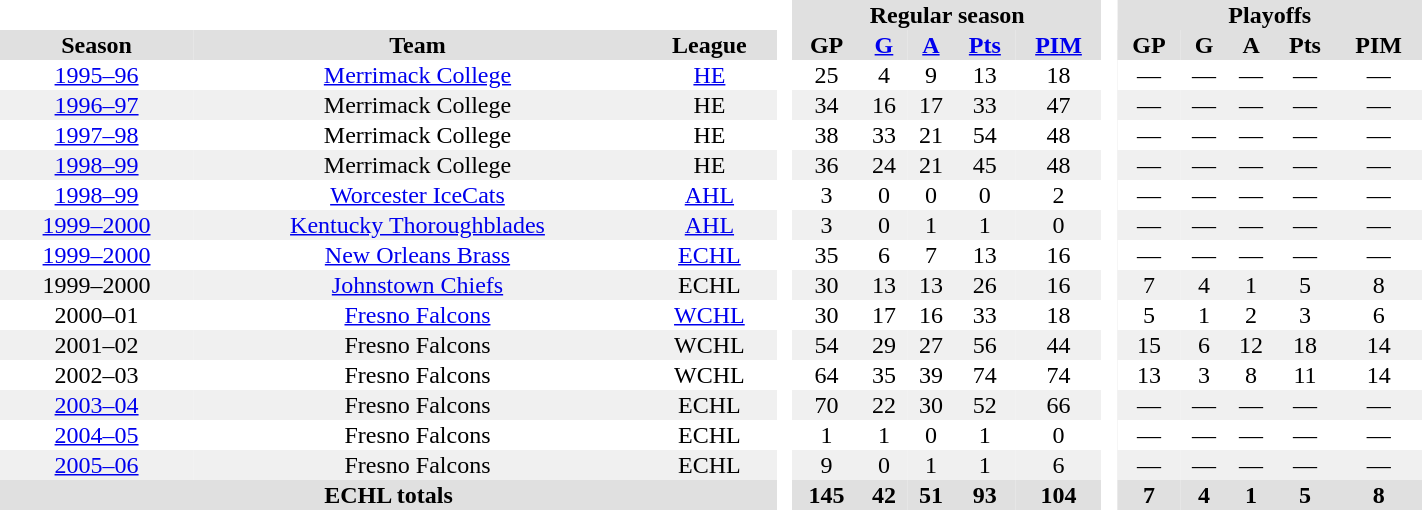<table border="0" cellpadding="1" cellspacing="0" style="text-align:center; width:75%;">
<tr bgcolor="#e0e0e0">
<th colspan="3"  bgcolor="#ffffff"> </th>
<th rowspan="99" bgcolor="#ffffff"> </th>
<th colspan="5">Regular season</th>
<th rowspan="99" bgcolor="#ffffff"> </th>
<th colspan="5">Playoffs</th>
</tr>
<tr bgcolor="#e0e0e0">
<th>Season</th>
<th>Team</th>
<th>League</th>
<th>GP</th>
<th><a href='#'>G</a></th>
<th><a href='#'>A</a></th>
<th><a href='#'>Pts</a></th>
<th><a href='#'>PIM</a></th>
<th>GP</th>
<th>G</th>
<th>A</th>
<th>Pts</th>
<th>PIM</th>
</tr>
<tr>
<td><a href='#'>1995–96</a></td>
<td><a href='#'>Merrimack College</a></td>
<td><a href='#'>HE</a></td>
<td>25</td>
<td>4</td>
<td>9</td>
<td>13</td>
<td>18</td>
<td>—</td>
<td>—</td>
<td>—</td>
<td>—</td>
<td>—</td>
</tr>
<tr bgcolor="#f0f0f0">
<td><a href='#'>1996–97</a></td>
<td>Merrimack College</td>
<td>HE</td>
<td>34</td>
<td>16</td>
<td>17</td>
<td>33</td>
<td>47</td>
<td>—</td>
<td>—</td>
<td>—</td>
<td>—</td>
<td>—</td>
</tr>
<tr>
<td><a href='#'>1997–98</a></td>
<td>Merrimack College</td>
<td>HE</td>
<td>38</td>
<td>33</td>
<td>21</td>
<td>54</td>
<td>48</td>
<td>—</td>
<td>—</td>
<td>—</td>
<td>—</td>
<td>—</td>
</tr>
<tr bgcolor="#f0f0f0">
<td><a href='#'>1998–99</a></td>
<td>Merrimack College</td>
<td>HE</td>
<td>36</td>
<td>24</td>
<td>21</td>
<td>45</td>
<td>48</td>
<td>—</td>
<td>—</td>
<td>—</td>
<td>—</td>
<td>—</td>
</tr>
<tr>
<td><a href='#'>1998–99</a></td>
<td><a href='#'>Worcester IceCats</a></td>
<td><a href='#'>AHL</a></td>
<td>3</td>
<td>0</td>
<td>0</td>
<td>0</td>
<td>2</td>
<td>—</td>
<td>—</td>
<td>—</td>
<td>—</td>
<td>—</td>
</tr>
<tr bgcolor="#f0f0f0">
<td><a href='#'>1999–2000</a></td>
<td><a href='#'>Kentucky Thoroughblades</a></td>
<td><a href='#'>AHL</a></td>
<td>3</td>
<td>0</td>
<td>1</td>
<td>1</td>
<td>0</td>
<td>—</td>
<td>—</td>
<td>—</td>
<td>—</td>
<td>—</td>
</tr>
<tr>
<td><a href='#'>1999–2000</a></td>
<td><a href='#'>New Orleans Brass</a></td>
<td><a href='#'>ECHL</a></td>
<td>35</td>
<td>6</td>
<td>7</td>
<td>13</td>
<td>16</td>
<td>—</td>
<td>—</td>
<td>—</td>
<td>—</td>
<td>—</td>
</tr>
<tr bgcolor="#f0f0f0">
<td>1999–2000</td>
<td><a href='#'>Johnstown Chiefs</a></td>
<td>ECHL</td>
<td>30</td>
<td>13</td>
<td>13</td>
<td>26</td>
<td>16</td>
<td>7</td>
<td>4</td>
<td>1</td>
<td>5</td>
<td>8</td>
</tr>
<tr>
<td>2000–01</td>
<td><a href='#'>Fresno Falcons</a></td>
<td><a href='#'>WCHL</a></td>
<td>30</td>
<td>17</td>
<td>16</td>
<td>33</td>
<td>18</td>
<td>5</td>
<td>1</td>
<td>2</td>
<td>3</td>
<td>6</td>
</tr>
<tr bgcolor="#f0f0f0">
<td>2001–02</td>
<td>Fresno Falcons</td>
<td>WCHL</td>
<td>54</td>
<td>29</td>
<td>27</td>
<td>56</td>
<td>44</td>
<td>15</td>
<td>6</td>
<td>12</td>
<td>18</td>
<td>14</td>
</tr>
<tr>
<td>2002–03</td>
<td>Fresno Falcons</td>
<td>WCHL</td>
<td>64</td>
<td>35</td>
<td>39</td>
<td>74</td>
<td>74</td>
<td>13</td>
<td>3</td>
<td>8</td>
<td>11</td>
<td>14</td>
</tr>
<tr bgcolor="#f0f0f0">
<td><a href='#'>2003–04</a></td>
<td>Fresno Falcons</td>
<td>ECHL</td>
<td>70</td>
<td>22</td>
<td>30</td>
<td>52</td>
<td>66</td>
<td>—</td>
<td>—</td>
<td>—</td>
<td>—</td>
<td>—</td>
</tr>
<tr>
<td><a href='#'>2004–05</a></td>
<td>Fresno Falcons</td>
<td>ECHL</td>
<td>1</td>
<td>1</td>
<td>0</td>
<td>1</td>
<td>0</td>
<td>—</td>
<td>—</td>
<td>—</td>
<td>—</td>
<td>—</td>
</tr>
<tr bgcolor="#f0f0f0">
<td><a href='#'>2005–06</a></td>
<td>Fresno Falcons</td>
<td>ECHL</td>
<td>9</td>
<td>0</td>
<td>1</td>
<td>1</td>
<td>6</td>
<td>—</td>
<td>—</td>
<td>—</td>
<td>—</td>
<td>—</td>
</tr>
<tr>
</tr>
<tr bgcolor="#e0e0e0">
<th colspan="3">ECHL totals</th>
<th>145</th>
<th>42</th>
<th>51</th>
<th>93</th>
<th>104</th>
<th>7</th>
<th>4</th>
<th>1</th>
<th>5</th>
<th>8</th>
</tr>
</table>
